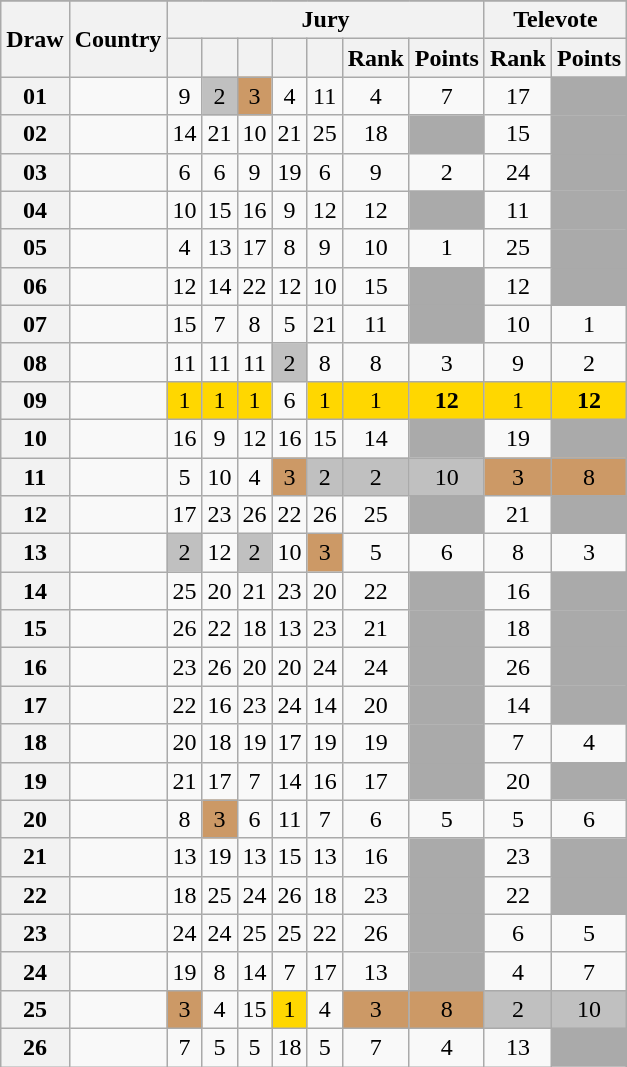<table class="sortable wikitable collapsible plainrowheaders" style="text-align:center;">
<tr>
</tr>
<tr>
<th scope="col" rowspan="2">Draw</th>
<th scope="col" rowspan="2">Country</th>
<th scope="col" colspan="7">Jury</th>
<th scope="col" colspan="2">Televote</th>
</tr>
<tr>
<th scope="col"><small></small></th>
<th scope="col"><small></small></th>
<th scope="col"><small></small></th>
<th scope="col"><small></small></th>
<th scope="col"><small></small></th>
<th scope="col">Rank</th>
<th scope="col">Points</th>
<th scope="col">Rank</th>
<th scope="col">Points</th>
</tr>
<tr>
<th scope="row" style="text-align:center;">01</th>
<td style="text-align:left;"></td>
<td>9</td>
<td style="background:silver;">2</td>
<td style="background:#CC9966;">3</td>
<td>4</td>
<td>11</td>
<td>4</td>
<td>7</td>
<td>17</td>
<td style="background:#AAAAAA;"></td>
</tr>
<tr>
<th scope="row" style="text-align:center;">02</th>
<td style="text-align:left;"></td>
<td>14</td>
<td>21</td>
<td>10</td>
<td>21</td>
<td>25</td>
<td>18</td>
<td style="background:#AAAAAA;"></td>
<td>15</td>
<td style="background:#AAAAAA;"></td>
</tr>
<tr>
<th scope="row" style="text-align:center;">03</th>
<td style="text-align:left;"></td>
<td>6</td>
<td>6</td>
<td>9</td>
<td>19</td>
<td>6</td>
<td>9</td>
<td>2</td>
<td>24</td>
<td style="background:#AAAAAA;"></td>
</tr>
<tr>
<th scope="row" style="text-align:center;">04</th>
<td style="text-align:left;"></td>
<td>10</td>
<td>15</td>
<td>16</td>
<td>9</td>
<td>12</td>
<td>12</td>
<td style="background:#AAAAAA;"></td>
<td>11</td>
<td style="background:#AAAAAA;"></td>
</tr>
<tr>
<th scope="row" style="text-align:center;">05</th>
<td style="text-align:left;"></td>
<td>4</td>
<td>13</td>
<td>17</td>
<td>8</td>
<td>9</td>
<td>10</td>
<td>1</td>
<td>25</td>
<td style="background:#AAAAAA;"></td>
</tr>
<tr>
<th scope="row" style="text-align:center;">06</th>
<td style="text-align:left;"></td>
<td>12</td>
<td>14</td>
<td>22</td>
<td>12</td>
<td>10</td>
<td>15</td>
<td style="background:#AAAAAA;"></td>
<td>12</td>
<td style="background:#AAAAAA;"></td>
</tr>
<tr>
<th scope="row" style="text-align:center;">07</th>
<td style="text-align:left;"></td>
<td>15</td>
<td>7</td>
<td>8</td>
<td>5</td>
<td>21</td>
<td>11</td>
<td style="background:#AAAAAA;"></td>
<td>10</td>
<td>1</td>
</tr>
<tr>
<th scope="row" style="text-align:center;">08</th>
<td style="text-align:left;"></td>
<td>11</td>
<td>11</td>
<td>11</td>
<td style="background:silver;">2</td>
<td>8</td>
<td>8</td>
<td>3</td>
<td>9</td>
<td>2</td>
</tr>
<tr>
<th scope="row" style="text-align:center;">09</th>
<td style="text-align:left;"></td>
<td style="background:gold;">1</td>
<td style="background:gold;">1</td>
<td style="background:gold;">1</td>
<td>6</td>
<td style="background:gold;">1</td>
<td style="background:gold;">1</td>
<td style="background:gold;"><strong>12</strong></td>
<td style="background:gold;">1</td>
<td style="background:gold;"><strong>12</strong></td>
</tr>
<tr>
<th scope="row" style="text-align:center;">10</th>
<td style="text-align:left;"></td>
<td>16</td>
<td>9</td>
<td>12</td>
<td>16</td>
<td>15</td>
<td>14</td>
<td style="background:#AAAAAA;"></td>
<td>19</td>
<td style="background:#AAAAAA;"></td>
</tr>
<tr>
<th scope="row" style="text-align:center;">11</th>
<td style="text-align:left;"></td>
<td>5</td>
<td>10</td>
<td>4</td>
<td style="background:#CC9966;">3</td>
<td style="background:silver;">2</td>
<td style="background:silver;">2</td>
<td style="background:silver;">10</td>
<td style="background:#CC9966;">3</td>
<td style="background:#CC9966;">8</td>
</tr>
<tr>
<th scope="row" style="text-align:center;">12</th>
<td style="text-align:left;"></td>
<td>17</td>
<td>23</td>
<td>26</td>
<td>22</td>
<td>26</td>
<td>25</td>
<td style="background:#AAAAAA;"></td>
<td>21</td>
<td style="background:#AAAAAA;"></td>
</tr>
<tr>
<th scope="row" style="text-align:center;">13</th>
<td style="text-align:left;"></td>
<td style="background:silver;">2</td>
<td>12</td>
<td style="background:silver;">2</td>
<td>10</td>
<td style="background:#CC9966;">3</td>
<td>5</td>
<td>6</td>
<td>8</td>
<td>3</td>
</tr>
<tr>
<th scope="row" style="text-align:center;">14</th>
<td style="text-align:left;"></td>
<td>25</td>
<td>20</td>
<td>21</td>
<td>23</td>
<td>20</td>
<td>22</td>
<td style="background:#AAAAAA;"></td>
<td>16</td>
<td style="background:#AAAAAA;"></td>
</tr>
<tr>
<th scope="row" style="text-align:center;">15</th>
<td style="text-align:left;"></td>
<td>26</td>
<td>22</td>
<td>18</td>
<td>13</td>
<td>23</td>
<td>21</td>
<td style="background:#AAAAAA;"></td>
<td>18</td>
<td style="background:#AAAAAA;"></td>
</tr>
<tr>
<th scope="row" style="text-align:center;">16</th>
<td style="text-align:left;"></td>
<td>23</td>
<td>26</td>
<td>20</td>
<td>20</td>
<td>24</td>
<td>24</td>
<td style="background:#AAAAAA;"></td>
<td>26</td>
<td style="background:#AAAAAA;"></td>
</tr>
<tr>
<th scope="row" style="text-align:center;">17</th>
<td style="text-align:left;"></td>
<td>22</td>
<td>16</td>
<td>23</td>
<td>24</td>
<td>14</td>
<td>20</td>
<td style="background:#AAAAAA;"></td>
<td>14</td>
<td style="background:#AAAAAA;"></td>
</tr>
<tr>
<th scope="row" style="text-align:center;">18</th>
<td style="text-align:left;"></td>
<td>20</td>
<td>18</td>
<td>19</td>
<td>17</td>
<td>19</td>
<td>19</td>
<td style="background:#AAAAAA;"></td>
<td>7</td>
<td>4</td>
</tr>
<tr>
<th scope="row" style="text-align:center;">19</th>
<td style="text-align:left;"></td>
<td>21</td>
<td>17</td>
<td>7</td>
<td>14</td>
<td>16</td>
<td>17</td>
<td style="background:#AAAAAA;"></td>
<td>20</td>
<td style="background:#AAAAAA;"></td>
</tr>
<tr>
<th scope="row" style="text-align:center;">20</th>
<td style="text-align:left;"></td>
<td>8</td>
<td style="background:#CC9966;">3</td>
<td>6</td>
<td>11</td>
<td>7</td>
<td>6</td>
<td>5</td>
<td>5</td>
<td>6</td>
</tr>
<tr>
<th scope="row" style="text-align:center;">21</th>
<td style="text-align:left;"></td>
<td>13</td>
<td>19</td>
<td>13</td>
<td>15</td>
<td>13</td>
<td>16</td>
<td style="background:#AAAAAA;"></td>
<td>23</td>
<td style="background:#AAAAAA;"></td>
</tr>
<tr>
<th scope="row" style="text-align:center;">22</th>
<td style="text-align:left;"></td>
<td>18</td>
<td>25</td>
<td>24</td>
<td>26</td>
<td>18</td>
<td>23</td>
<td style="background:#AAAAAA;"></td>
<td>22</td>
<td style="background:#AAAAAA;"></td>
</tr>
<tr>
<th scope="row" style="text-align:center;">23</th>
<td style="text-align:left;"></td>
<td>24</td>
<td>24</td>
<td>25</td>
<td>25</td>
<td>22</td>
<td>26</td>
<td style="background:#AAAAAA;"></td>
<td>6</td>
<td>5</td>
</tr>
<tr>
<th scope="row" style="text-align:center;">24</th>
<td style="text-align:left;"></td>
<td>19</td>
<td>8</td>
<td>14</td>
<td>7</td>
<td>17</td>
<td>13</td>
<td style="background:#AAAAAA;"></td>
<td>4</td>
<td>7</td>
</tr>
<tr>
<th scope="row" style="text-align:center;">25</th>
<td style="text-align:left;"></td>
<td style="background:#CC9966;">3</td>
<td>4</td>
<td>15</td>
<td style="background:gold;">1</td>
<td>4</td>
<td style="background:#CC9966;">3</td>
<td style="background:#CC9966;">8</td>
<td style="background:silver;">2</td>
<td style="background:silver;">10</td>
</tr>
<tr>
<th scope="row" style="text-align:center;">26</th>
<td style="text-align:left;"></td>
<td>7</td>
<td>5</td>
<td>5</td>
<td>18</td>
<td>5</td>
<td>7</td>
<td>4</td>
<td>13</td>
<td style="background:#AAAAAA;"></td>
</tr>
</table>
